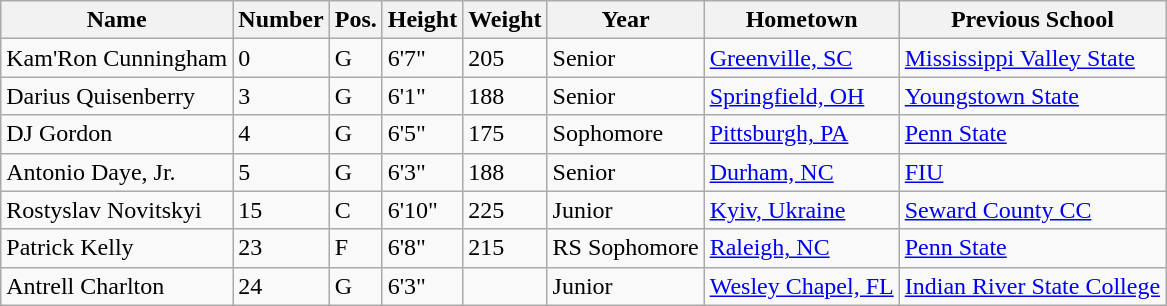<table class="wikitable sortable">
<tr>
<th>Name</th>
<th>Number</th>
<th>Pos.</th>
<th>Height</th>
<th>Weight</th>
<th>Year</th>
<th>Hometown</th>
<th class="unsortable">Previous School</th>
</tr>
<tr>
<td>Kam'Ron Cunningham</td>
<td>0</td>
<td>G</td>
<td>6'7"</td>
<td>205</td>
<td>Senior</td>
<td><a href='#'>Greenville, SC</a></td>
<td><a href='#'>Mississippi Valley State</a></td>
</tr>
<tr>
<td>Darius Quisenberry</td>
<td>3</td>
<td>G</td>
<td>6'1"</td>
<td>188</td>
<td>Senior</td>
<td><a href='#'>Springfield, OH</a></td>
<td><a href='#'>Youngstown State</a></td>
</tr>
<tr>
<td>DJ Gordon</td>
<td>4</td>
<td>G</td>
<td>6'5"</td>
<td>175</td>
<td>Sophomore</td>
<td><a href='#'>Pittsburgh, PA</a></td>
<td><a href='#'>Penn State</a></td>
</tr>
<tr>
<td>Antonio Daye, Jr.</td>
<td>5</td>
<td>G</td>
<td>6'3"</td>
<td>188</td>
<td>Senior</td>
<td><a href='#'>Durham, NC</a></td>
<td><a href='#'>FIU</a></td>
</tr>
<tr>
<td>Rostyslav Novitskyi</td>
<td>15</td>
<td>C</td>
<td>6'10"</td>
<td>225</td>
<td>Junior</td>
<td><a href='#'>Kyiv, Ukraine</a></td>
<td><a href='#'>Seward County CC</a></td>
</tr>
<tr>
<td>Patrick Kelly</td>
<td>23</td>
<td>F</td>
<td>6'8"</td>
<td>215</td>
<td>RS Sophomore</td>
<td><a href='#'>Raleigh, NC</a></td>
<td><a href='#'>Penn State</a></td>
</tr>
<tr>
<td>Antrell Charlton</td>
<td>24</td>
<td>G</td>
<td>6'3"</td>
<td></td>
<td>Junior</td>
<td><a href='#'>Wesley Chapel, FL</a></td>
<td><a href='#'>Indian River State College</a></td>
</tr>
</table>
